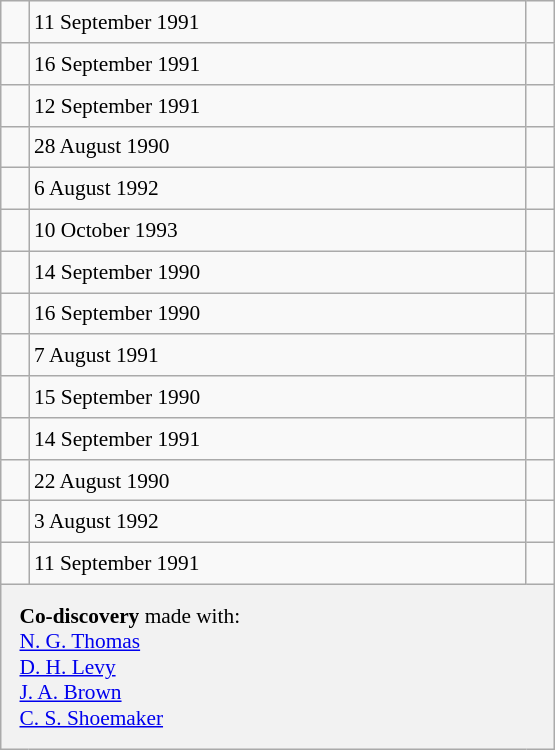<table class="wikitable" style="font-size: 89%; float: left; width: 26em; margin-right: 1em; height: 500px">
<tr>
<td></td>
<td>11 September 1991</td>
<td></td>
</tr>
<tr>
<td></td>
<td>16 September 1991</td>
<td></td>
</tr>
<tr>
<td></td>
<td>12 September 1991</td>
<td></td>
</tr>
<tr>
<td></td>
<td>28 August 1990</td>
<td></td>
</tr>
<tr>
<td></td>
<td>6 August 1992</td>
<td></td>
</tr>
<tr>
<td></td>
<td>10 October 1993</td>
<td></td>
</tr>
<tr>
<td></td>
<td>14 September 1990</td>
<td></td>
</tr>
<tr>
<td></td>
<td>16 September 1990</td>
<td></td>
</tr>
<tr>
<td></td>
<td>7 August 1991</td>
<td></td>
</tr>
<tr>
<td></td>
<td>15 September 1990</td>
<td></td>
</tr>
<tr>
<td></td>
<td>14 September 1991</td>
<td></td>
</tr>
<tr>
<td></td>
<td>22 August 1990</td>
<td></td>
</tr>
<tr>
<td></td>
<td>3 August 1992</td>
<td></td>
</tr>
<tr>
<td></td>
<td>11 September 1991</td>
<td></td>
</tr>
<tr>
<th colspan=3 style="font-weight: normal; text-align: left; padding: 4px 12px;"><strong>Co-discovery</strong> made with:<br> <a href='#'>N. G. Thomas</a><br> <a href='#'>D. H. Levy</a><br> <a href='#'>J. A. Brown</a><br> <a href='#'>C. S. Shoemaker</a></th>
</tr>
</table>
